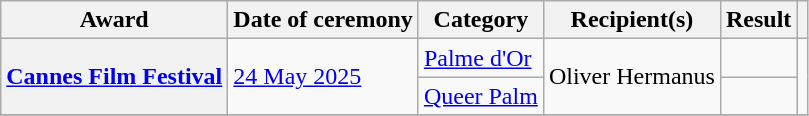<table class="wikitable sortable plainrowheaders">
<tr>
<th scope="col">Award</th>
<th scope="col">Date of ceremony</th>
<th scope="col">Category</th>
<th scope="col">Recipient(s)</th>
<th scope="col">Result</th>
<th scope="col" class="unsortable"></th>
</tr>
<tr>
<th scope="row" rowspan="2"><a href='#'>Cannes Film Festival</a></th>
<td rowspan="2"><a href='#'>24 May 2025</a></td>
<td><a href='#'>Palme d'Or</a></td>
<td rowspan="2">Oliver Hermanus</td>
<td></td>
<td align="center" rowspan="2"></td>
</tr>
<tr>
<td><a href='#'>Queer Palm</a></td>
<td></td>
</tr>
<tr>
</tr>
</table>
